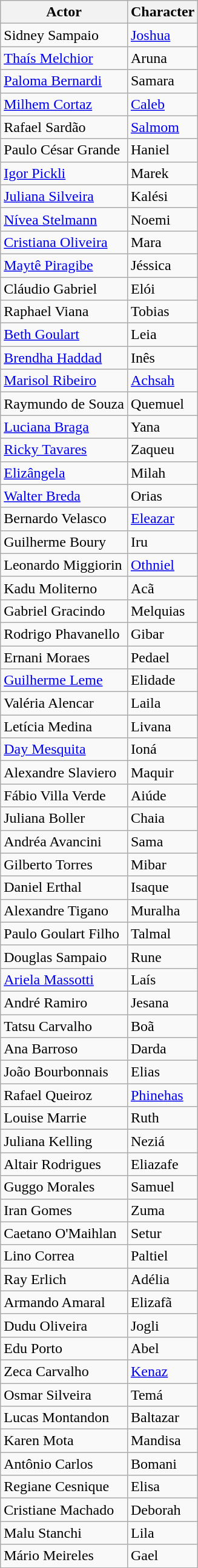<table class="wikitable">
<tr>
<th>Actor</th>
<th>Character</th>
</tr>
<tr>
<td>Sidney Sampaio</td>
<td><a href='#'>Joshua</a></td>
</tr>
<tr>
<td><a href='#'>Thaís Melchior</a></td>
<td>Aruna</td>
</tr>
<tr>
<td><a href='#'>Paloma Bernardi</a></td>
<td>Samara</td>
</tr>
<tr>
<td><a href='#'>Milhem Cortaz</a></td>
<td><a href='#'>Caleb</a></td>
</tr>
<tr>
<td>Rafael Sardão</td>
<td><a href='#'>Salmom</a></td>
</tr>
<tr>
<td>Paulo César Grande</td>
<td>Haniel</td>
</tr>
<tr>
<td><a href='#'>Igor Pickli</a></td>
<td>Marek</td>
</tr>
<tr>
<td><a href='#'>Juliana Silveira</a></td>
<td>Kalési</td>
</tr>
<tr>
<td><a href='#'>Nívea Stelmann</a></td>
<td>Noemi</td>
</tr>
<tr>
<td><a href='#'>Cristiana Oliveira</a></td>
<td>Mara</td>
</tr>
<tr>
<td><a href='#'>Maytê Piragibe</a></td>
<td>Jéssica</td>
</tr>
<tr>
<td>Cláudio Gabriel</td>
<td>Elói</td>
</tr>
<tr>
<td>Raphael Viana</td>
<td>Tobias</td>
</tr>
<tr>
<td><a href='#'>Beth Goulart</a></td>
<td>Leia</td>
</tr>
<tr>
<td><a href='#'>Brendha Haddad</a></td>
<td>Inês</td>
</tr>
<tr>
<td><a href='#'>Marisol Ribeiro</a></td>
<td><a href='#'>Achsah</a></td>
</tr>
<tr>
<td>Raymundo de Souza</td>
<td>Quemuel</td>
</tr>
<tr>
<td><a href='#'>Luciana Braga</a></td>
<td>Yana</td>
</tr>
<tr>
<td><a href='#'>Ricky Tavares</a></td>
<td>Zaqueu</td>
</tr>
<tr>
<td><a href='#'>Elizângela</a></td>
<td>Milah</td>
</tr>
<tr>
<td><a href='#'>Walter Breda</a></td>
<td>Orias</td>
</tr>
<tr>
<td>Bernardo Velasco</td>
<td><a href='#'>Eleazar</a></td>
</tr>
<tr>
<td>Guilherme Boury</td>
<td>Iru</td>
</tr>
<tr>
<td>Leonardo Miggiorin</td>
<td><a href='#'>Othniel</a></td>
</tr>
<tr>
<td>Kadu Moliterno</td>
<td>Acã</td>
</tr>
<tr>
<td>Gabriel Gracindo</td>
<td>Melquias</td>
</tr>
<tr>
<td>Rodrigo Phavanello</td>
<td>Gibar</td>
</tr>
<tr>
<td>Ernani Moraes</td>
<td>Pedael</td>
</tr>
<tr>
<td><a href='#'>Guilherme Leme</a></td>
<td>Elidade</td>
</tr>
<tr>
<td>Valéria Alencar</td>
<td>Laila</td>
</tr>
<tr>
<td>Letícia Medina</td>
<td>Livana</td>
</tr>
<tr>
<td><a href='#'>Day Mesquita</a></td>
<td>Ioná</td>
</tr>
<tr>
<td>Alexandre Slaviero</td>
<td>Maquir</td>
</tr>
<tr>
<td>Fábio Villa Verde</td>
<td>Aiúde</td>
</tr>
<tr>
<td>Juliana Boller</td>
<td>Chaia</td>
</tr>
<tr>
<td>Andréa Avancini</td>
<td>Sama</td>
</tr>
<tr>
<td>Gilberto Torres</td>
<td>Mibar</td>
</tr>
<tr>
<td>Daniel Erthal</td>
<td>Isaque</td>
</tr>
<tr>
<td>Alexandre Tigano</td>
<td>Muralha</td>
</tr>
<tr>
<td>Paulo Goulart Filho</td>
<td>Talmal</td>
</tr>
<tr>
<td>Douglas Sampaio</td>
<td>Rune</td>
</tr>
<tr>
<td><a href='#'>Ariela Massotti</a></td>
<td>Laís</td>
</tr>
<tr>
<td>André Ramiro</td>
<td>Jesana</td>
</tr>
<tr>
<td>Tatsu Carvalho</td>
<td>Boã</td>
</tr>
<tr>
<td>Ana Barroso</td>
<td>Darda</td>
</tr>
<tr>
<td>João Bourbonnais</td>
<td>Elias</td>
</tr>
<tr>
<td>Rafael Queiroz</td>
<td><a href='#'>Phinehas</a></td>
</tr>
<tr>
<td>Louise Marrie</td>
<td>Ruth</td>
</tr>
<tr>
<td>Juliana Kelling</td>
<td>Neziá</td>
</tr>
<tr>
<td>Altair Rodrigues</td>
<td>Eliazafe</td>
</tr>
<tr>
<td>Guggo Morales</td>
<td>Samuel</td>
</tr>
<tr>
<td>Iran Gomes</td>
<td>Zuma</td>
</tr>
<tr>
<td>Caetano O'Maihlan</td>
<td>Setur</td>
</tr>
<tr>
<td>Lino Correa</td>
<td>Paltiel</td>
</tr>
<tr>
<td>Ray Erlich</td>
<td>Adélia</td>
</tr>
<tr>
<td>Armando Amaral</td>
<td>Elizafã</td>
</tr>
<tr>
<td>Dudu Oliveira</td>
<td>Jogli</td>
</tr>
<tr>
<td>Edu Porto</td>
<td>Abel</td>
</tr>
<tr>
<td>Zeca Carvalho</td>
<td><a href='#'>Kenaz</a></td>
</tr>
<tr>
<td>Osmar Silveira</td>
<td>Temá</td>
</tr>
<tr>
<td>Lucas Montandon</td>
<td>Baltazar</td>
</tr>
<tr>
<td>Karen Mota</td>
<td>Mandisa</td>
</tr>
<tr>
<td>Antônio Carlos</td>
<td>Bomani</td>
</tr>
<tr>
<td>Regiane Cesnique</td>
<td>Elisa</td>
</tr>
<tr>
<td>Cristiane Machado</td>
<td>Deborah</td>
</tr>
<tr>
<td>Malu Stanchi</td>
<td>Lila</td>
</tr>
<tr>
<td>Mário Meireles</td>
<td>Gael</td>
</tr>
<tr>
</tr>
</table>
